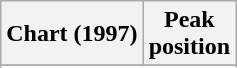<table class="wikitable">
<tr>
<th>Chart (1997)</th>
<th>Peak<br>position</th>
</tr>
<tr>
</tr>
<tr>
</tr>
</table>
